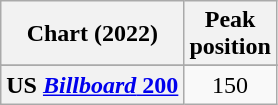<table class="wikitable sortable plainrowheaders" style="text-align:center">
<tr>
<th scope="col">Chart (2022)</th>
<th scope="col">Peak<br>position</th>
</tr>
<tr>
</tr>
<tr>
</tr>
<tr>
</tr>
<tr>
<th scope="row">US <a href='#'><em>Billboard</em> 200</a></th>
<td>150</td>
</tr>
</table>
